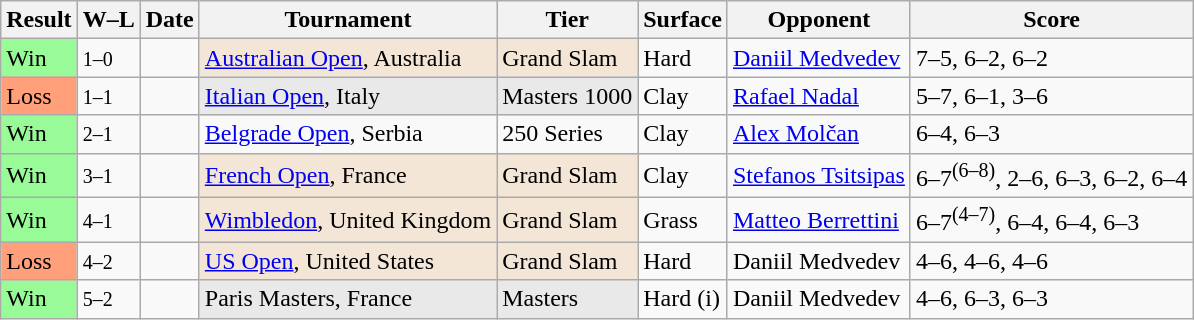<table class="sortable wikitable">
<tr>
<th>Result</th>
<th class="unsortable">W–L</th>
<th>Date</th>
<th>Tournament</th>
<th>Tier</th>
<th>Surface</th>
<th>Opponent</th>
<th class="unsortable">Score</th>
</tr>
<tr>
<td style="background:#98fb98;">Win</td>
<td><small>1–0</small></td>
<td><a href='#'></a></td>
<td style="background:#f3e6d7;"><a href='#'>Australian Open</a>, Australia </td>
<td style="background:#f3e6d7;">Grand Slam</td>
<td>Hard</td>
<td> <a href='#'>Daniil Medvedev</a></td>
<td>7–5, 6–2, 6–2</td>
</tr>
<tr>
<td style="background:#ffa07a;">Loss</td>
<td><small>1–1</small></td>
<td><a href='#'></a></td>
<td style="background:#e9e9e9;"><a href='#'>Italian Open</a>, Italy</td>
<td style="background:#e9e9e9;">Masters 1000</td>
<td>Clay</td>
<td> <a href='#'>Rafael Nadal</a></td>
<td>5–7, 6–1, 3–6</td>
</tr>
<tr>
<td style="background:#98fb98;">Win</td>
<td><small>2–1</small></td>
<td><a href='#'></a></td>
<td><a href='#'>Belgrade Open</a>, Serbia</td>
<td>250 Series</td>
<td>Clay</td>
<td> <a href='#'>Alex Molčan</a></td>
<td>6–4, 6–3</td>
</tr>
<tr>
<td style="background:#98fb98;">Win</td>
<td><small>3–1</small></td>
<td><a href='#'></a></td>
<td style="background:#f3e6d7;"><a href='#'>French Open</a>, France </td>
<td style="background:#f3e6d7;">Grand Slam</td>
<td>Clay</td>
<td> <a href='#'>Stefanos Tsitsipas</a></td>
<td>6–7<sup>(6–8)</sup>, 2–6, 6–3, 6–2, 6–4</td>
</tr>
<tr>
<td style="background:#98fb98;">Win</td>
<td><small>4–1</small></td>
<td><a href='#'></a></td>
<td style="background:#f3e6d7;"><a href='#'>Wimbledon</a>, United Kingdom </td>
<td style="background:#f3e6d7;">Grand Slam</td>
<td>Grass</td>
<td> <a href='#'>Matteo Berrettini</a></td>
<td>6–7<sup>(4–7)</sup>, 6–4, 6–4, 6–3</td>
</tr>
<tr>
<td style="background:#ffa07a;">Loss</td>
<td><small>4–2</small></td>
<td><a href='#'></a></td>
<td style="background:#f3e6d7;"><a href='#'>US Open</a>, United States</td>
<td style="background:#f3e6d7;">Grand Slam</td>
<td>Hard</td>
<td> Daniil Medvedev</td>
<td>4–6, 4–6, 4–6</td>
</tr>
<tr>
<td style="background:#98fb98;">Win</td>
<td><small>5–2</small></td>
<td><a href='#'></a></td>
<td style="background:#e9e9e9;">Paris Masters, France</td>
<td style="background:#e9e9e9;">Masters</td>
<td>Hard (i)</td>
<td> Daniil Medvedev</td>
<td>4–6, 6–3, 6–3</td>
</tr>
</table>
